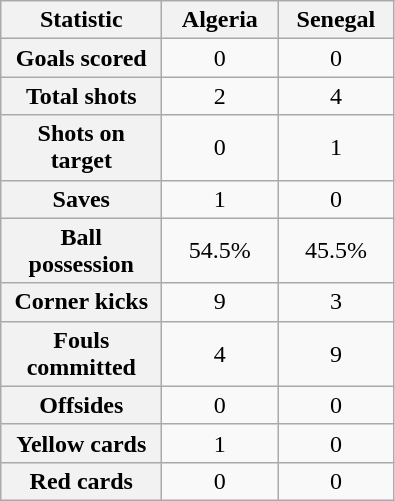<table class="wikitable plainrowheaders" style="text-align:center">
<tr>
<th scope="col" style="width:100px">Statistic</th>
<th scope="col" style="width:70px">Algeria</th>
<th scope="col" style="width:70px">Senegal</th>
</tr>
<tr>
<th scope=row>Goals scored</th>
<td>0</td>
<td>0</td>
</tr>
<tr>
<th scope=row>Total shots</th>
<td>2</td>
<td>4</td>
</tr>
<tr>
<th scope=row>Shots on target</th>
<td>0</td>
<td>1</td>
</tr>
<tr>
<th scope=row>Saves</th>
<td>1</td>
<td>0</td>
</tr>
<tr>
<th scope=row>Ball possession</th>
<td>54.5%</td>
<td>45.5%</td>
</tr>
<tr>
<th scope=row>Corner kicks</th>
<td>9</td>
<td>3</td>
</tr>
<tr>
<th scope=row>Fouls committed</th>
<td>4</td>
<td>9</td>
</tr>
<tr>
<th scope=row>Offsides</th>
<td>0</td>
<td>0</td>
</tr>
<tr>
<th scope=row>Yellow cards</th>
<td>1</td>
<td>0</td>
</tr>
<tr>
<th scope=row>Red cards</th>
<td>0</td>
<td>0</td>
</tr>
</table>
